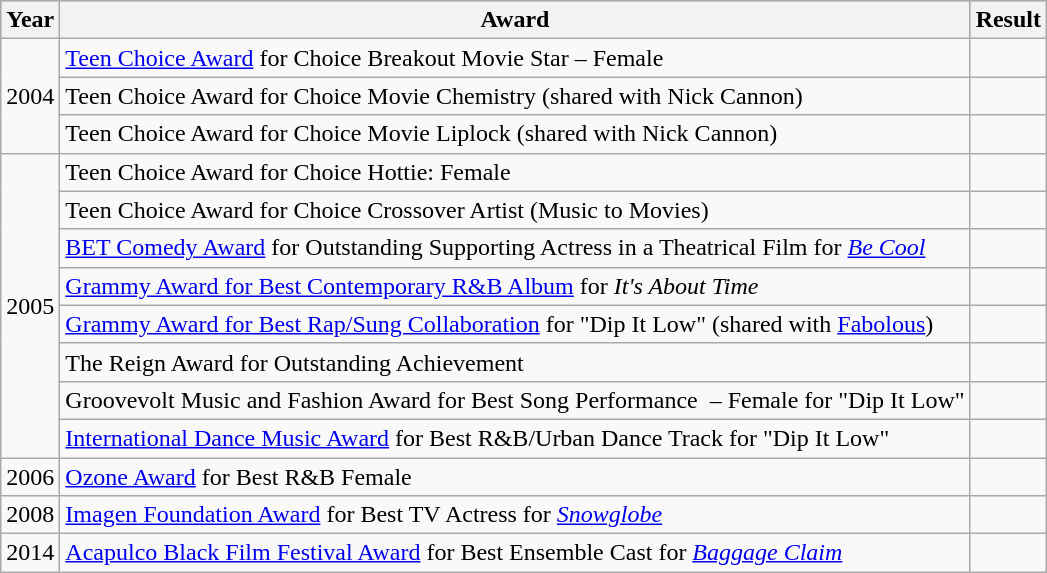<table class="wikitable">
<tr style="background:LightSteelBlue; text-align:center;">
<th>Year</th>
<th>Award</th>
<th>Result</th>
</tr>
<tr>
<td rowspan="3">2004</td>
<td><a href='#'>Teen Choice Award</a> for Choice Breakout Movie Star – Female</td>
<td></td>
</tr>
<tr>
<td>Teen Choice Award for Choice Movie Chemistry (shared with Nick Cannon)</td>
<td></td>
</tr>
<tr>
<td>Teen Choice Award for Choice Movie Liplock (shared with Nick Cannon)</td>
<td></td>
</tr>
<tr>
<td rowspan="8">2005</td>
<td>Teen Choice Award for Choice Hottie: Female</td>
<td></td>
</tr>
<tr>
<td>Teen Choice Award for Choice Crossover Artist (Music to Movies)</td>
<td></td>
</tr>
<tr>
<td><a href='#'>BET Comedy Award</a> for Outstanding Supporting Actress in a Theatrical Film for <em><a href='#'>Be Cool</a></em></td>
<td></td>
</tr>
<tr>
<td><a href='#'>Grammy Award for Best Contemporary R&B Album</a> for <em>It's About Time</em></td>
<td></td>
</tr>
<tr>
<td><a href='#'>Grammy Award for Best Rap/Sung Collaboration</a> for "Dip It Low" (shared with <a href='#'>Fabolous</a>)</td>
<td></td>
</tr>
<tr>
<td>The Reign Award for Outstanding Achievement</td>
<td></td>
</tr>
<tr>
<td>Groovevolt Music and Fashion Award for Best Song Performance  – Female for "Dip It Low"</td>
<td></td>
</tr>
<tr>
<td><a href='#'>International Dance Music Award</a> for Best R&B/Urban Dance Track for "Dip It Low"</td>
<td></td>
</tr>
<tr>
<td>2006</td>
<td><a href='#'>Ozone Award</a> for Best R&B Female</td>
<td></td>
</tr>
<tr>
<td>2008</td>
<td><a href='#'>Imagen Foundation Award</a> for Best TV Actress for <em><a href='#'>Snowglobe</a></em></td>
<td></td>
</tr>
<tr>
<td>2014</td>
<td><a href='#'>Acapulco Black Film Festival Award</a> for Best Ensemble Cast for <em><a href='#'>Baggage Claim</a></em></td>
<td></td>
</tr>
</table>
